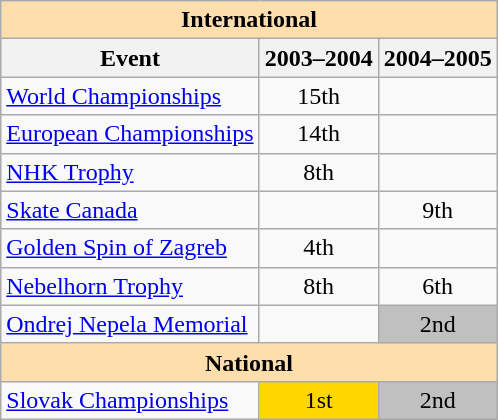<table class="wikitable" style="text-align:center">
<tr>
<th style="background-color: #ffdead; " colspan=3 align=center>International</th>
</tr>
<tr>
<th>Event</th>
<th>2003–2004</th>
<th>2004–2005</th>
</tr>
<tr>
<td align=left><a href='#'>World Championships</a></td>
<td>15th</td>
<td></td>
</tr>
<tr>
<td align=left><a href='#'>European Championships</a></td>
<td>14th</td>
<td></td>
</tr>
<tr>
<td align=left> <a href='#'>NHK Trophy</a></td>
<td>8th</td>
<td></td>
</tr>
<tr>
<td align=left> <a href='#'>Skate Canada</a></td>
<td></td>
<td>9th</td>
</tr>
<tr>
<td align=left><a href='#'>Golden Spin of Zagreb</a></td>
<td>4th</td>
<td></td>
</tr>
<tr>
<td align=left><a href='#'>Nebelhorn Trophy</a></td>
<td>8th</td>
<td>6th</td>
</tr>
<tr>
<td align=left><a href='#'>Ondrej Nepela Memorial</a></td>
<td></td>
<td bgcolor=silver>2nd</td>
</tr>
<tr>
<th style="background-color: #ffdead; " colspan=3 align=center>National</th>
</tr>
<tr>
<td align=left><a href='#'>Slovak Championships</a></td>
<td bgcolor=gold>1st</td>
<td bgcolor=silver>2nd</td>
</tr>
</table>
